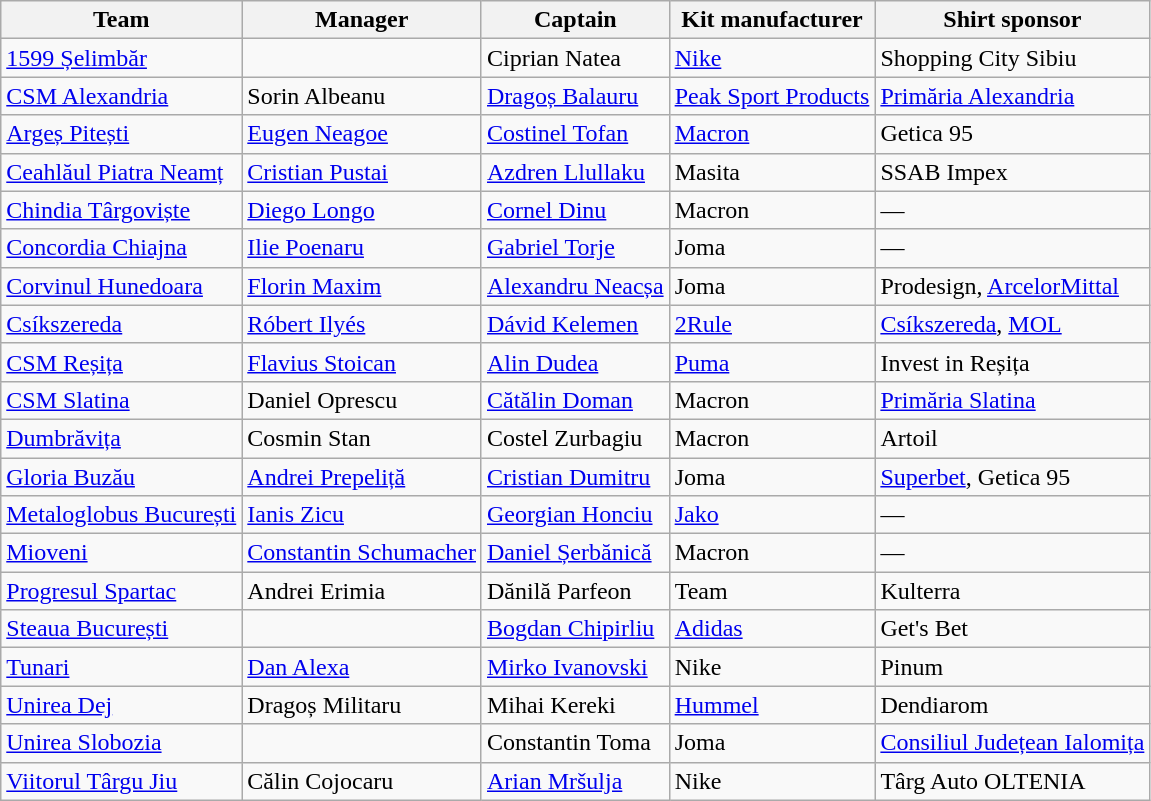<table class="wikitable sortable" style="text-align: left;">
<tr>
<th>Team</th>
<th>Manager</th>
<th>Captain</th>
<th>Kit manufacturer</th>
<th>Shirt sponsor</th>
</tr>
<tr>
<td><a href='#'>1599 Șelimbăr</a></td>
<td> </td>
<td> Ciprian Natea</td>
<td><a href='#'>Nike</a></td>
<td>Shopping City Sibiu</td>
</tr>
<tr>
<td><a href='#'>CSM Alexandria</a></td>
<td> Sorin Albeanu</td>
<td> <a href='#'>Dragoș Balauru</a></td>
<td><a href='#'>Peak Sport Products</a></td>
<td><a href='#'>Primăria Alexandria</a></td>
</tr>
<tr>
<td><a href='#'>Argeș Pitești</a></td>
<td> <a href='#'>Eugen Neagoe</a></td>
<td> <a href='#'>Costinel Tofan</a></td>
<td><a href='#'>Macron</a></td>
<td>Getica 95</td>
</tr>
<tr>
<td><a href='#'>Ceahlăul Piatra Neamț</a></td>
<td> <a href='#'>Cristian Pustai</a></td>
<td> <a href='#'>Azdren Llullaku</a></td>
<td>Masita</td>
<td>SSAB Impex</td>
</tr>
<tr>
<td><a href='#'>Chindia Târgoviște</a></td>
<td> <a href='#'>Diego Longo</a></td>
<td> <a href='#'>Cornel Dinu</a></td>
<td>Macron</td>
<td>—</td>
</tr>
<tr>
<td><a href='#'>Concordia Chiajna</a></td>
<td> <a href='#'>Ilie Poenaru</a></td>
<td> <a href='#'>Gabriel Torje</a></td>
<td>Joma</td>
<td>—</td>
</tr>
<tr>
<td><a href='#'>Corvinul Hunedoara</a></td>
<td> <a href='#'>Florin Maxim</a></td>
<td> <a href='#'>Alexandru Neacșa</a></td>
<td>Joma</td>
<td>Prodesign, <a href='#'>ArcelorMittal</a></td>
</tr>
<tr>
<td><a href='#'>Csíkszereda</a></td>
<td> <a href='#'>Róbert Ilyés</a></td>
<td> <a href='#'>Dávid Kelemen</a></td>
<td><a href='#'>2Rule</a></td>
<td><a href='#'>Csíkszereda</a>, <a href='#'>MOL</a></td>
</tr>
<tr>
<td><a href='#'>CSM Reșița</a></td>
<td> <a href='#'>Flavius Stoican</a></td>
<td> <a href='#'>Alin Dudea</a></td>
<td><a href='#'>Puma</a></td>
<td>Invest in Reșița</td>
</tr>
<tr>
<td><a href='#'>CSM Slatina</a></td>
<td> Daniel Oprescu</td>
<td> <a href='#'>Cătălin Doman</a></td>
<td>Macron</td>
<td><a href='#'>Primăria Slatina</a></td>
</tr>
<tr>
<td><a href='#'>Dumbrăvița</a></td>
<td> Cosmin Stan</td>
<td> Costel Zurbagiu</td>
<td>Macron</td>
<td>Artoil</td>
</tr>
<tr>
<td><a href='#'>Gloria Buzău</a></td>
<td> <a href='#'>Andrei Prepeliță</a></td>
<td> <a href='#'>Cristian Dumitru</a></td>
<td>Joma</td>
<td><a href='#'>Superbet</a>, Getica 95</td>
</tr>
<tr>
<td><a href='#'>Metaloglobus București</a></td>
<td> <a href='#'>Ianis Zicu</a></td>
<td> <a href='#'>Georgian Honciu</a></td>
<td><a href='#'>Jako</a></td>
<td>—</td>
</tr>
<tr>
<td><a href='#'>Mioveni</a></td>
<td> <a href='#'>Constantin Schumacher</a></td>
<td> <a href='#'>Daniel Șerbănică</a></td>
<td>Macron</td>
<td>—</td>
</tr>
<tr>
<td><a href='#'>Progresul Spartac</a></td>
<td> Andrei Erimia</td>
<td> Dănilă Parfeon</td>
<td>Team</td>
<td>Kulterra</td>
</tr>
<tr>
<td><a href='#'>Steaua București</a></td>
<td> </td>
<td> <a href='#'>Bogdan Chipirliu</a></td>
<td><a href='#'>Adidas</a></td>
<td>Get's Bet</td>
</tr>
<tr>
<td><a href='#'>Tunari</a></td>
<td> <a href='#'>Dan Alexa</a></td>
<td> <a href='#'>Mirko Ivanovski</a></td>
<td>Nike</td>
<td>Pinum</td>
</tr>
<tr>
<td><a href='#'>Unirea Dej</a></td>
<td> Dragoș Militaru</td>
<td> Mihai Kereki</td>
<td><a href='#'>Hummel</a></td>
<td>Dendiarom</td>
</tr>
<tr>
<td><a href='#'>Unirea Slobozia</a></td>
<td> </td>
<td> Constantin Toma</td>
<td>Joma</td>
<td><a href='#'>Consiliul Județean Ialomița</a></td>
</tr>
<tr>
<td><a href='#'>Viitorul Târgu Jiu</a></td>
<td> Călin Cojocaru</td>
<td> <a href='#'>Arian Mršulja</a></td>
<td>Nike</td>
<td>Târg Auto OLTENIA</td>
</tr>
</table>
